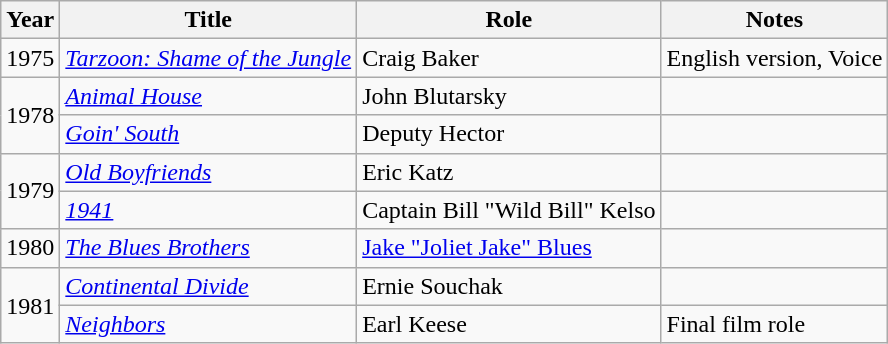<table class="wikitable sortable">
<tr>
<th>Year</th>
<th>Title</th>
<th>Role</th>
<th>Notes</th>
</tr>
<tr>
<td>1975</td>
<td><em><a href='#'>Tarzoon: Shame of the Jungle</a></em></td>
<td>Craig Baker</td>
<td>English version, Voice</td>
</tr>
<tr>
<td rowspan="2">1978</td>
<td><em><a href='#'>Animal House</a></em></td>
<td>John Blutarsky</td>
<td></td>
</tr>
<tr>
<td><em><a href='#'>Goin' South</a></em></td>
<td>Deputy Hector</td>
<td></td>
</tr>
<tr>
<td rowspan="2">1979</td>
<td><em><a href='#'>Old Boyfriends</a></em></td>
<td>Eric Katz</td>
<td></td>
</tr>
<tr>
<td><em><a href='#'>1941</a></em></td>
<td>Captain Bill "Wild Bill" Kelso</td>
<td></td>
</tr>
<tr>
<td>1980</td>
<td><em><a href='#'>The Blues Brothers</a></em></td>
<td><a href='#'>Jake "Joliet Jake" Blues</a></td>
<td></td>
</tr>
<tr>
<td rowspan="2">1981</td>
<td><em><a href='#'>Continental Divide</a></em></td>
<td>Ernie Souchak</td>
<td></td>
</tr>
<tr>
<td><em><a href='#'>Neighbors</a></em></td>
<td>Earl Keese</td>
<td>Final film role</td>
</tr>
</table>
